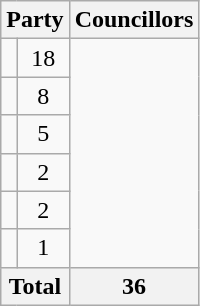<table class="wikitable">
<tr>
<th colspan="2">Party</th>
<th>Councillors</th>
</tr>
<tr>
<td></td>
<td align="center">18</td>
</tr>
<tr>
<td></td>
<td align="center">8</td>
</tr>
<tr>
<td></td>
<td align="center">5</td>
</tr>
<tr>
<td></td>
<td align="center">2</td>
</tr>
<tr>
<td></td>
<td align="center">2</td>
</tr>
<tr>
<td></td>
<td align="center">1</td>
</tr>
<tr>
<th colspan="2">Total</th>
<th align="center">36</th>
</tr>
</table>
